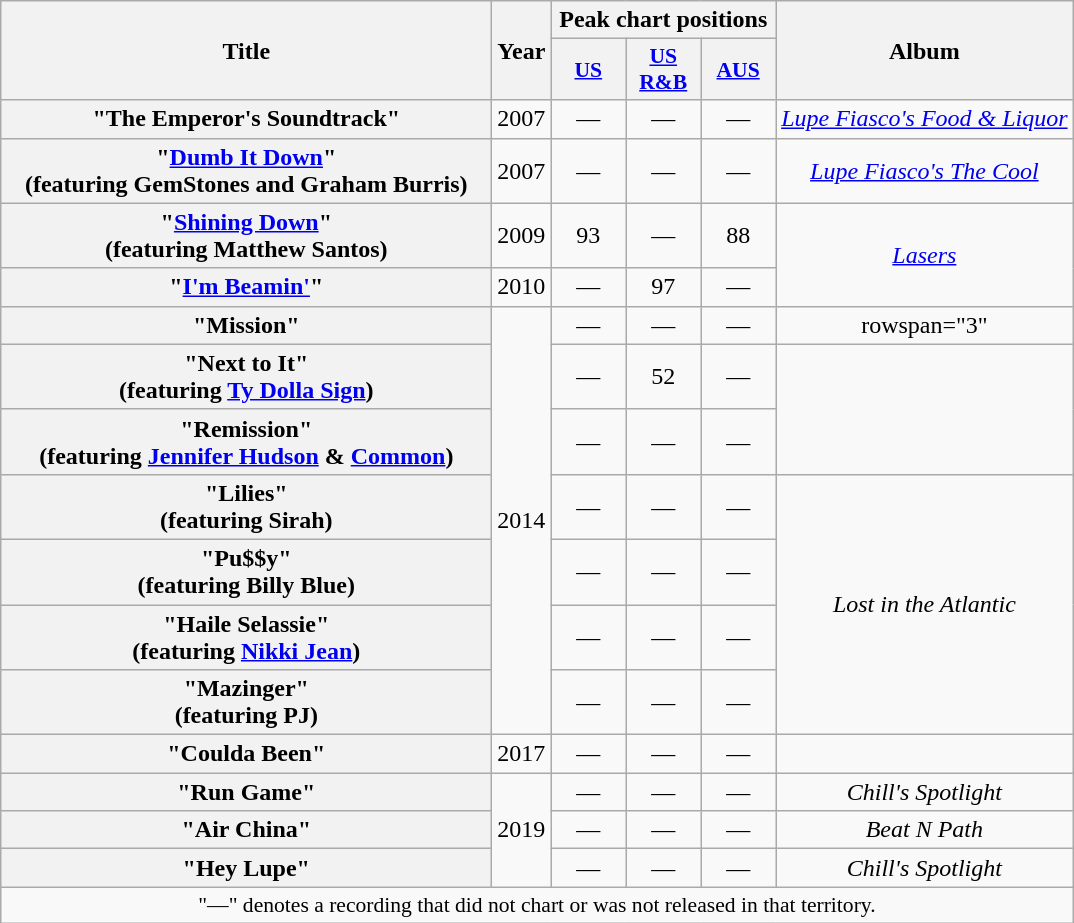<table class="wikitable plainrowheaders" style="text-align:center;">
<tr>
<th scope="col" rowspan="2" style="width:20em;">Title</th>
<th scope="col" rowspan="2">Year</th>
<th scope="col" colspan="3">Peak chart positions</th>
<th scope="col" rowspan="2">Album</th>
</tr>
<tr>
<th style="width:3em;font-size:90%;"><a href='#'>US</a><br></th>
<th style="width:3em;font-size:90%;"><a href='#'>US<br>R&B</a><br></th>
<th style="width:3em;font-size:90%;"><a href='#'>AUS</a><br></th>
</tr>
<tr>
<th scope="row">"The Emperor's Soundtrack"</th>
<td>2007</td>
<td>—</td>
<td>—</td>
<td>—</td>
<td><em><a href='#'>Lupe Fiasco's Food & Liquor</a></em></td>
</tr>
<tr>
<th scope="row">"<a href='#'>Dumb It Down</a>"<br><span>(featuring GemStones and Graham Burris)</span></th>
<td>2007</td>
<td>—</td>
<td>—</td>
<td>—</td>
<td><em><a href='#'>Lupe Fiasco's The Cool</a></em></td>
</tr>
<tr>
<th scope="row">"<a href='#'>Shining Down</a>"<br><span>(featuring Matthew Santos)</span></th>
<td>2009</td>
<td>93</td>
<td>—</td>
<td>88</td>
<td rowspan="2"><em><a href='#'>Lasers</a></em></td>
</tr>
<tr>
<th scope="row">"<a href='#'>I'm Beamin'</a>"</th>
<td>2010</td>
<td>—</td>
<td>97</td>
<td>—</td>
</tr>
<tr>
<th scope="row">"Mission"</th>
<td rowspan="7">2014</td>
<td>—</td>
<td>—</td>
<td>—</td>
<td>rowspan="3" </td>
</tr>
<tr>
<th scope="row">"Next to It"<br><span>(featuring <a href='#'>Ty Dolla Sign</a>)</span></th>
<td>—</td>
<td>52</td>
<td>—</td>
</tr>
<tr>
<th scope="row">"Remission"<br><span>(featuring <a href='#'>Jennifer Hudson</a> & <a href='#'>Common</a>)</span></th>
<td>—</td>
<td>—</td>
<td>—</td>
</tr>
<tr>
<th scope="row">"Lilies"<br><span>(featuring Sirah)</span></th>
<td>—</td>
<td>—</td>
<td>—</td>
<td rowspan="4"><em>Lost in the Atlantic</em></td>
</tr>
<tr>
<th scope="row">"Pu$$y"<br><span>(featuring Billy Blue)</span></th>
<td>—</td>
<td>—</td>
<td>—</td>
</tr>
<tr>
<th scope="row">"Haile Selassie"<br><span>(featuring <a href='#'>Nikki Jean</a>)</span></th>
<td>—</td>
<td>—</td>
<td>—</td>
</tr>
<tr>
<th scope="row">"Mazinger"<br><span>(featuring PJ)</span></th>
<td>—</td>
<td>—</td>
<td>—</td>
</tr>
<tr>
<th scope="row">"Coulda Been"</th>
<td>2017</td>
<td>—</td>
<td>—</td>
<td>—</td>
<td></td>
</tr>
<tr>
<th scope="row">"Run Game"</th>
<td rowspan="3">2019</td>
<td>—</td>
<td>—</td>
<td>—</td>
<td><em>Chill's Spotlight</em></td>
</tr>
<tr>
<th scope="row">"Air China"</th>
<td>—</td>
<td>—</td>
<td>—</td>
<td><em>Beat N Path</em></td>
</tr>
<tr>
<th scope="row">"Hey Lupe"</th>
<td>—</td>
<td>—</td>
<td>—</td>
<td><em>Chill's Spotlight</em></td>
</tr>
<tr>
<td colspan="14" style="font-size:90%">"—" denotes a recording that did not chart or was not released in that territory.</td>
</tr>
</table>
